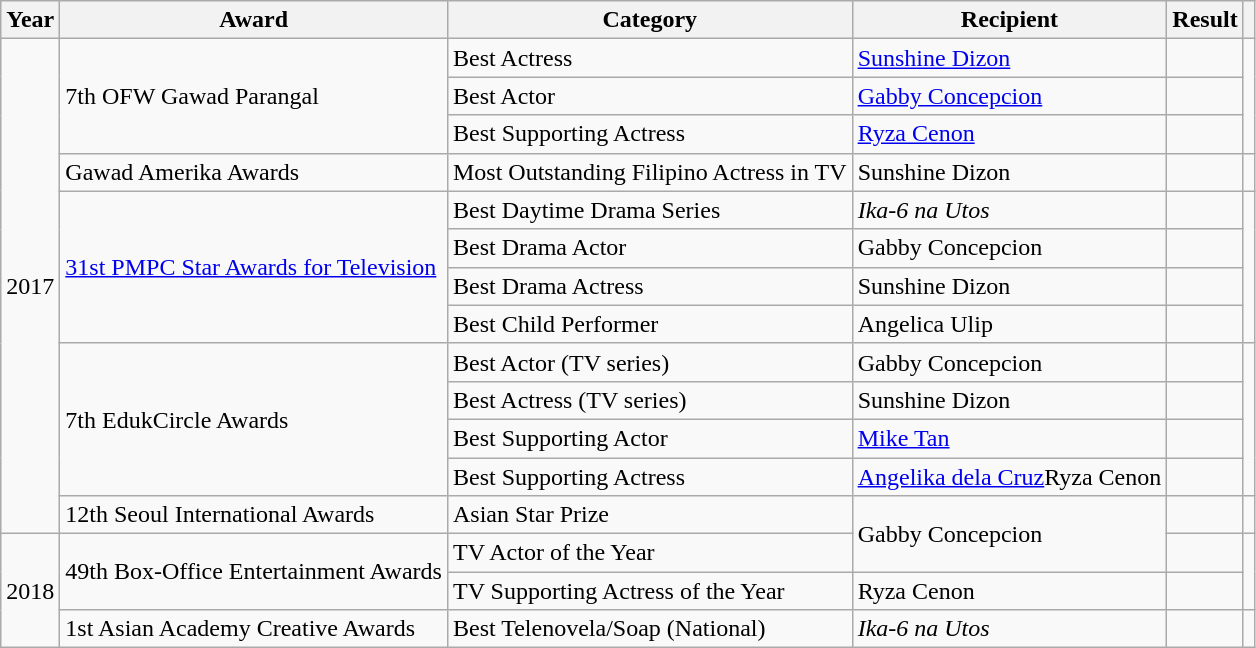<table class="wikitable">
<tr>
<th>Year</th>
<th>Award</th>
<th>Category</th>
<th>Recipient</th>
<th>Result</th>
<th></th>
</tr>
<tr>
<td rowspan=13>2017</td>
<td rowspan=3>7th OFW Gawad Parangal</td>
<td>Best Actress</td>
<td><a href='#'>Sunshine Dizon</a></td>
<td></td>
<td rowspan=3></td>
</tr>
<tr>
<td>Best Actor</td>
<td><a href='#'>Gabby Concepcion</a></td>
<td></td>
</tr>
<tr>
<td>Best Supporting Actress</td>
<td><a href='#'>Ryza Cenon</a></td>
<td></td>
</tr>
<tr>
<td>Gawad Amerika Awards</td>
<td>Most Outstanding Filipino Actress in TV</td>
<td>Sunshine Dizon</td>
<td></td>
<td></td>
</tr>
<tr>
<td rowspan=4><a href='#'>31st PMPC Star Awards for Television</a></td>
<td>Best Daytime Drama Series</td>
<td><em>Ika-6 na Utos</em></td>
<td></td>
<td rowspan=4></td>
</tr>
<tr>
<td>Best Drama Actor</td>
<td>Gabby Concepcion</td>
<td></td>
</tr>
<tr>
<td>Best Drama Actress</td>
<td>Sunshine Dizon</td>
<td></td>
</tr>
<tr>
<td>Best Child Performer</td>
<td>Angelica Ulip</td>
<td></td>
</tr>
<tr>
<td rowspan=4>7th EdukCircle Awards</td>
<td>Best Actor (TV series)</td>
<td>Gabby Concepcion</td>
<td></td>
<td rowspan=4></td>
</tr>
<tr>
<td>Best Actress (TV series)</td>
<td>Sunshine Dizon</td>
<td></td>
</tr>
<tr>
<td>Best Supporting Actor</td>
<td><a href='#'>Mike Tan</a></td>
<td></td>
</tr>
<tr>
<td>Best Supporting Actress</td>
<td><a href='#'>Angelika dela Cruz</a>Ryza Cenon</td>
<td></td>
</tr>
<tr>
<td>12th Seoul International Awards</td>
<td>Asian Star Prize</td>
<td rowspan=2>Gabby Concepcion</td>
<td></td>
<td></td>
</tr>
<tr>
<td rowspan=3>2018</td>
<td rowspan=2>49th Box-Office Entertainment Awards</td>
<td>TV Actor of the Year</td>
<td></td>
<td rowspan=2></td>
</tr>
<tr>
<td>TV Supporting Actress of the Year</td>
<td>Ryza Cenon</td>
<td></td>
</tr>
<tr>
<td>1st Asian Academy Creative Awards</td>
<td>Best Telenovela/Soap (National)</td>
<td><em>Ika-6 na Utos</em></td>
<td></td>
<td></td>
</tr>
</table>
